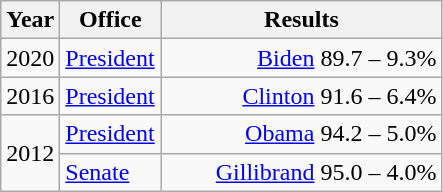<table class=wikitable>
<tr>
<th width="30">Year</th>
<th width="60">Office</th>
<th width="180">Results</th>
</tr>
<tr>
<td>2020</td>
<td><a href='#'>President</a></td>
<td align="right" ><a href='#'>Biden</a> 89.7 – 9.3%</td>
</tr>
<tr>
<td>2016</td>
<td><a href='#'>President</a></td>
<td align="right" ><a href='#'>Clinton</a> 91.6 – 6.4%</td>
</tr>
<tr>
<td rowspan="2">2012</td>
<td><a href='#'>President</a></td>
<td align="right" ><a href='#'>Obama</a> 94.2 – 5.0%</td>
</tr>
<tr>
<td><a href='#'>Senate</a></td>
<td align="right" ><a href='#'>Gillibrand</a> 95.0 – 4.0%</td>
</tr>
</table>
